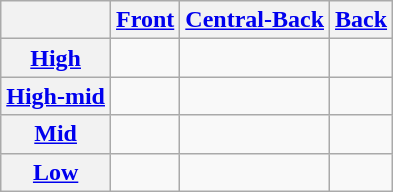<table class="wikitable" style="text-align:center">
<tr>
<th></th>
<th><a href='#'>Front</a></th>
<th><a href='#'>Central</a><a href='#'>-Back</a></th>
<th><a href='#'>Back</a></th>
</tr>
<tr>
<th><a href='#'>High</a></th>
<td> </td>
<td></td>
<td> </td>
</tr>
<tr>
<th><a href='#'>High-mid</a></th>
<td></td>
<td> </td>
<td></td>
</tr>
<tr>
<th><a href='#'>Mid</a></th>
<td> </td>
<td></td>
<td> </td>
</tr>
<tr>
<th><a href='#'>Low</a></th>
<td></td>
<td> </td>
<td></td>
</tr>
</table>
